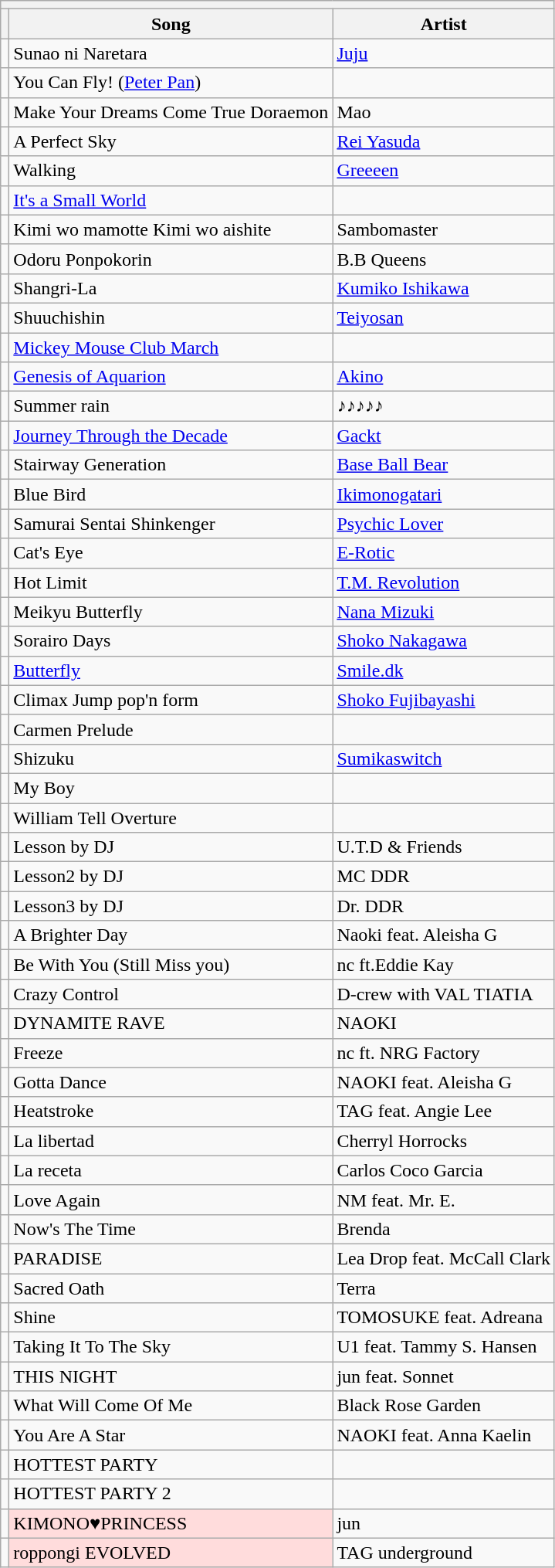<table class="wikitable collapsible collapsed" !colspan="2">
<tr>
<th colspan="3"></th>
</tr>
<tr>
<th></th>
<th>Song</th>
<th>Artist</th>
</tr>
<tr>
<td></td>
<td>Sunao ni Naretara</td>
<td><a href='#'>Juju</a></td>
</tr>
<tr>
<td></td>
<td>You Can Fly! (<a href='#'>Peter Pan</a>)</td>
<td></td>
</tr>
<tr>
<td></td>
<td>Make Your Dreams Come True Doraemon</td>
<td>Mao</td>
</tr>
<tr>
<td></td>
<td>A Perfect Sky</td>
<td><a href='#'>Rei Yasuda</a></td>
</tr>
<tr>
<td></td>
<td>Walking</td>
<td><a href='#'>Greeeen</a></td>
</tr>
<tr>
<td></td>
<td><a href='#'>It's a Small World</a></td>
<td></td>
</tr>
<tr>
<td></td>
<td>Kimi wo mamotte Kimi wo aishite</td>
<td>Sambomaster</td>
</tr>
<tr>
<td></td>
<td>Odoru Ponpokorin</td>
<td>B.B Queens</td>
</tr>
<tr>
<td></td>
<td>Shangri-La</td>
<td><a href='#'>Kumiko Ishikawa</a></td>
</tr>
<tr>
<td></td>
<td>Shuuchishin</td>
<td><a href='#'>Teiyosan</a></td>
</tr>
<tr>
<td></td>
<td><a href='#'>Mickey Mouse Club March</a></td>
<td></td>
</tr>
<tr>
<td></td>
<td><a href='#'>Genesis of Aquarion</a></td>
<td><a href='#'>Akino</a></td>
</tr>
<tr>
<td></td>
<td>Summer rain</td>
<td>♪♪♪♪♪</td>
</tr>
<tr>
<td></td>
<td><a href='#'>Journey Through the Decade</a></td>
<td><a href='#'>Gackt</a></td>
</tr>
<tr>
<td></td>
<td>Stairway Generation</td>
<td><a href='#'>Base Ball Bear</a></td>
</tr>
<tr>
<td></td>
<td>Blue Bird</td>
<td><a href='#'>Ikimonogatari</a></td>
</tr>
<tr>
<td></td>
<td>Samurai Sentai Shinkenger</td>
<td><a href='#'>Psychic Lover</a></td>
</tr>
<tr>
<td></td>
<td>Cat's Eye</td>
<td><a href='#'>E-Rotic</a></td>
</tr>
<tr>
<td></td>
<td>Hot Limit</td>
<td><a href='#'>T.M. Revolution</a></td>
</tr>
<tr>
<td></td>
<td>Meikyu Butterfly</td>
<td><a href='#'>Nana Mizuki</a></td>
</tr>
<tr>
<td></td>
<td>Sorairo Days</td>
<td><a href='#'>Shoko Nakagawa</a></td>
</tr>
<tr>
<td></td>
<td><a href='#'>Butterfly</a></td>
<td><a href='#'>Smile.dk</a></td>
</tr>
<tr>
<td></td>
<td>Climax Jump pop'n form</td>
<td><a href='#'>Shoko Fujibayashi</a></td>
</tr>
<tr>
<td></td>
<td>Carmen Prelude</td>
<td></td>
</tr>
<tr>
<td></td>
<td>Shizuku</td>
<td><a href='#'>Sumikaswitch</a></td>
</tr>
<tr>
<td></td>
<td>My Boy</td>
<td></td>
</tr>
<tr>
<td></td>
<td>William Tell Overture</td>
<td></td>
</tr>
<tr>
<td></td>
<td>Lesson by DJ</td>
<td>U.T.D & Friends</td>
</tr>
<tr>
<td></td>
<td>Lesson2 by DJ</td>
<td>MC DDR</td>
</tr>
<tr>
<td></td>
<td>Lesson3 by DJ</td>
<td>Dr. DDR</td>
</tr>
<tr>
<td></td>
<td>A Brighter Day</td>
<td>Naoki feat. Aleisha G</td>
</tr>
<tr>
<td></td>
<td>Be With You (Still Miss you)</td>
<td>nc ft.Eddie Kay</td>
</tr>
<tr>
<td></td>
<td>Crazy Control</td>
<td>D-crew with VAL TIATIA</td>
</tr>
<tr>
<td></td>
<td>DYNAMITE RAVE</td>
<td>NAOKI</td>
</tr>
<tr>
<td></td>
<td>Freeze</td>
<td>nc ft. NRG Factory</td>
</tr>
<tr>
<td></td>
<td>Gotta Dance</td>
<td>NAOKI feat. Aleisha G</td>
</tr>
<tr>
<td></td>
<td>Heatstroke</td>
<td>TAG feat. Angie Lee</td>
</tr>
<tr>
<td></td>
<td>La libertad</td>
<td>Cherryl Horrocks</td>
</tr>
<tr>
<td></td>
<td>La receta</td>
<td>Carlos Coco Garcia</td>
</tr>
<tr>
<td></td>
<td>Love Again</td>
<td>NM feat. Mr. E.</td>
</tr>
<tr>
<td></td>
<td>Now's The Time</td>
<td>Brenda</td>
</tr>
<tr>
<td></td>
<td>PARADISE</td>
<td>Lea Drop feat. McCall Clark</td>
</tr>
<tr>
<td></td>
<td>Sacred Oath</td>
<td>Terra</td>
</tr>
<tr>
<td></td>
<td>Shine</td>
<td>TOMOSUKE feat. Adreana</td>
</tr>
<tr>
<td></td>
<td>Taking It To The Sky</td>
<td>U1 feat. Tammy S. Hansen</td>
</tr>
<tr>
<td></td>
<td>THIS NIGHT</td>
<td>jun feat. Sonnet</td>
</tr>
<tr>
<td></td>
<td>What Will Come Of Me</td>
<td>Black Rose Garden</td>
</tr>
<tr>
<td></td>
<td>You Are A Star</td>
<td>NAOKI feat. Anna Kaelin</td>
</tr>
<tr>
<td></td>
<td>HOTTEST PARTY</td>
<td></td>
</tr>
<tr>
<td></td>
<td>HOTTEST PARTY 2</td>
<td></td>
</tr>
<tr>
<td></td>
<td style="background:#FFDCDC;">KIMONO♥PRINCESS</td>
<td>jun</td>
</tr>
<tr>
<td></td>
<td style="background:#FFDCDC;">roppongi EVOLVED</td>
<td>TAG underground</td>
</tr>
</table>
